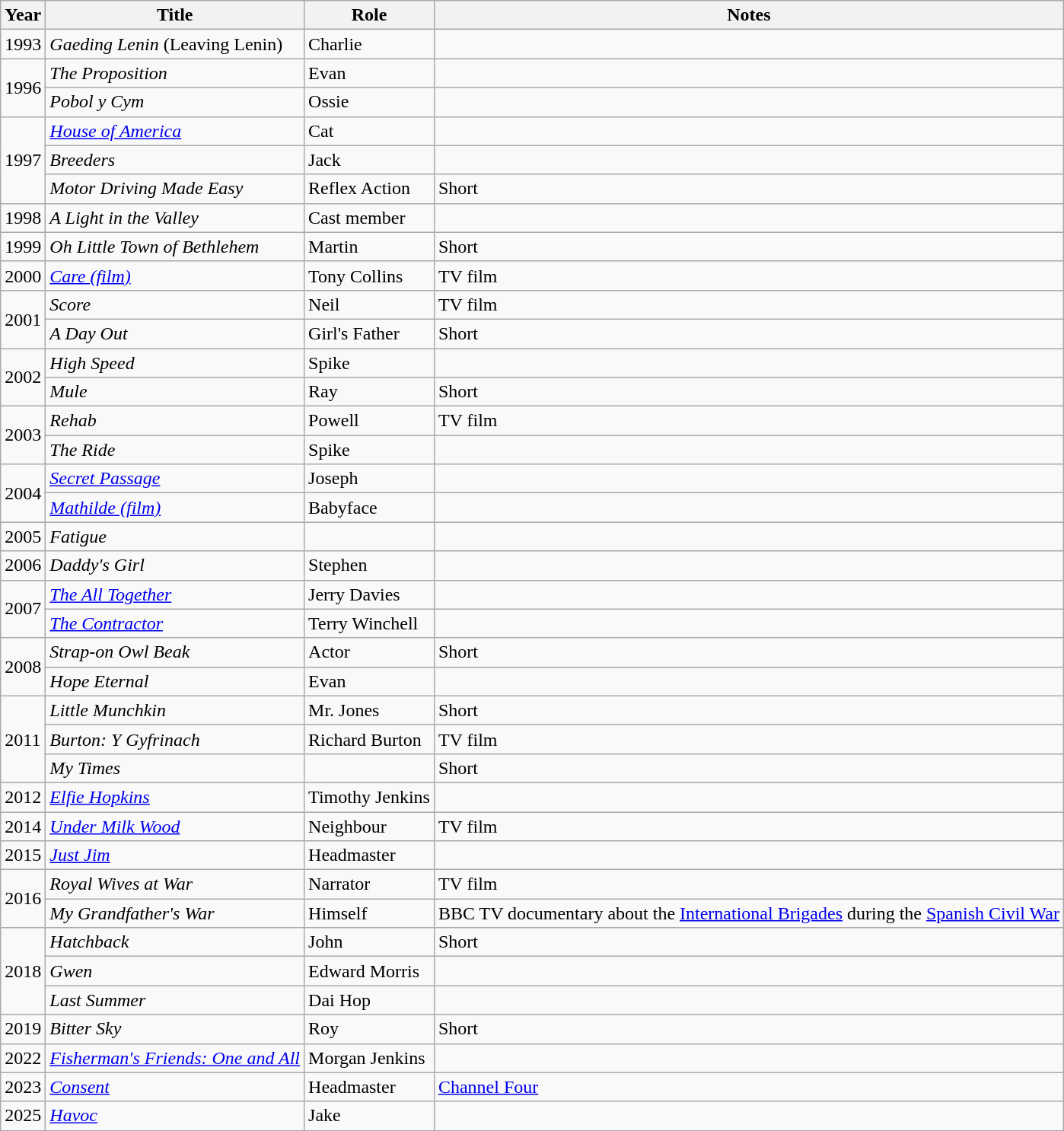<table class="wikitable">
<tr>
<th>Year</th>
<th>Title</th>
<th>Role</th>
<th>Notes</th>
</tr>
<tr>
<td>1993</td>
<td><em>Gaeding Lenin</em> (Leaving Lenin)</td>
<td>Charlie</td>
<td></td>
</tr>
<tr>
<td rowspan="2">1996</td>
<td><em>The Proposition</em></td>
<td>Evan</td>
<td></td>
</tr>
<tr>
<td><em>Pobol y Cym</em></td>
<td>Ossie</td>
<td></td>
</tr>
<tr>
<td rowspan="3">1997</td>
<td><em><a href='#'>House of America</a></em></td>
<td>Cat</td>
<td></td>
</tr>
<tr>
<td><em>Breeders</em></td>
<td>Jack</td>
<td></td>
</tr>
<tr>
<td><em>Motor Driving Made Easy</em></td>
<td>Reflex Action</td>
<td>Short</td>
</tr>
<tr>
<td>1998</td>
<td><em>A Light in the Valley</em></td>
<td>Cast member</td>
<td></td>
</tr>
<tr>
<td>1999</td>
<td><em>Oh Little Town of Bethlehem</em></td>
<td>Martin</td>
<td>Short</td>
</tr>
<tr>
<td>2000</td>
<td><em><a href='#'>Care (film)</a></em></td>
<td>Tony Collins</td>
<td>TV film</td>
</tr>
<tr>
<td rowspan="2">2001</td>
<td><em>Score</em></td>
<td>Neil</td>
<td>TV film</td>
</tr>
<tr>
<td><em>A Day Out</em></td>
<td>Girl's Father</td>
<td>Short</td>
</tr>
<tr>
<td rowspan="2">2002</td>
<td><em>High Speed</em></td>
<td>Spike</td>
<td></td>
</tr>
<tr>
<td><em>Mule</em></td>
<td>Ray</td>
<td>Short</td>
</tr>
<tr>
<td rowspan="2">2003</td>
<td><em>Rehab</em></td>
<td>Powell</td>
<td>TV film</td>
</tr>
<tr>
<td><em>The Ride</em></td>
<td>Spike</td>
<td></td>
</tr>
<tr>
<td rowspan="2">2004</td>
<td><em><a href='#'>Secret Passage</a></em></td>
<td>Joseph</td>
<td></td>
</tr>
<tr>
<td><em><a href='#'>Mathilde (film)</a></em></td>
<td>Babyface</td>
<td></td>
</tr>
<tr>
<td>2005</td>
<td><em>Fatigue</em></td>
<td></td>
<td></td>
</tr>
<tr>
<td>2006</td>
<td><em>Daddy's Girl</em></td>
<td>Stephen</td>
<td></td>
</tr>
<tr>
<td rowspan="2">2007</td>
<td><em><a href='#'>The All Together</a></em></td>
<td>Jerry Davies</td>
<td></td>
</tr>
<tr>
<td><em><a href='#'>The Contractor</a></em></td>
<td>Terry Winchell</td>
<td></td>
</tr>
<tr>
<td rowspan="2">2008</td>
<td><em>Strap-on Owl Beak</em></td>
<td>Actor</td>
<td>Short</td>
</tr>
<tr>
<td><em>Hope Eternal</em></td>
<td>Evan</td>
<td></td>
</tr>
<tr>
<td rowspan="3">2011</td>
<td><em>Little Munchkin</em></td>
<td>Mr. Jones</td>
<td>Short</td>
</tr>
<tr>
<td><em>Burton: Y Gyfrinach</em></td>
<td>Richard Burton</td>
<td>TV film</td>
</tr>
<tr>
<td><em>My Times</em></td>
<td></td>
<td>Short</td>
</tr>
<tr>
<td>2012</td>
<td><em><a href='#'>Elfie Hopkins</a></em></td>
<td>Timothy Jenkins</td>
<td></td>
</tr>
<tr>
<td>2014</td>
<td><em><a href='#'>Under Milk Wood</a></em></td>
<td>Neighbour</td>
<td>TV film</td>
</tr>
<tr>
<td>2015</td>
<td><em><a href='#'>Just Jim</a></em></td>
<td>Headmaster</td>
<td></td>
</tr>
<tr>
<td rowspan="2">2016</td>
<td><em>Royal Wives at War</em></td>
<td>Narrator</td>
<td>TV film</td>
</tr>
<tr>
<td><em>My Grandfather's War</em></td>
<td>Himself</td>
<td>BBC TV documentary about the <a href='#'>International Brigades</a> during the <a href='#'>Spanish Civil War</a></td>
</tr>
<tr>
<td rowspan="3">2018</td>
<td><em>Hatchback</em></td>
<td>John</td>
<td>Short</td>
</tr>
<tr>
<td><em>Gwen</em></td>
<td>Edward Morris</td>
<td></td>
</tr>
<tr>
<td><em>Last Summer</em></td>
<td>Dai Hop</td>
<td></td>
</tr>
<tr>
<td>2019</td>
<td><em>Bitter Sky</em></td>
<td>Roy</td>
<td>Short</td>
</tr>
<tr>
<td>2022</td>
<td><em><a href='#'>Fisherman's Friends: One and All</a></em></td>
<td>Morgan Jenkins</td>
<td></td>
</tr>
<tr>
<td>2023</td>
<td><em><a href='#'>Consent</a></em></td>
<td>Headmaster</td>
<td><a href='#'>Channel Four</a></td>
</tr>
<tr>
<td>2025</td>
<td><em><a href='#'>Havoc</a></em></td>
<td>Jake</td>
<td></td>
</tr>
<tr>
</tr>
</table>
